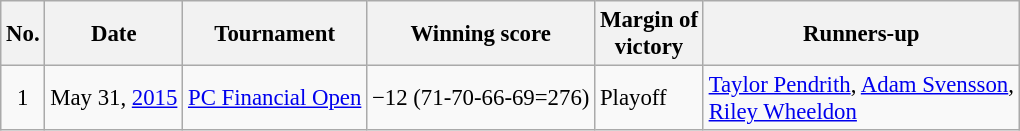<table class="wikitable" style="font-size:95%;">
<tr>
<th>No.</th>
<th>Date</th>
<th>Tournament</th>
<th>Winning score</th>
<th>Margin of<br>victory</th>
<th>Runners-up</th>
</tr>
<tr>
<td align=center>1</td>
<td align=right>May 31, <a href='#'>2015</a></td>
<td><a href='#'>PC Financial Open</a></td>
<td>−12 (71-70-66-69=276)</td>
<td>Playoff</td>
<td> <a href='#'>Taylor Pendrith</a>,  <a href='#'>Adam Svensson</a>,<br> <a href='#'>Riley Wheeldon</a></td>
</tr>
</table>
